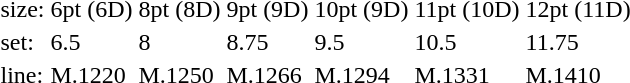<table style="margin-left:40px;">
<tr>
<td>size:</td>
<td>6pt (6D)</td>
<td>8pt (8D)</td>
<td>9pt (9D)</td>
<td>10pt (9D)</td>
<td>11pt (10D)</td>
<td>12pt (11D)</td>
</tr>
<tr>
<td>set:</td>
<td>6.5</td>
<td>8</td>
<td>8.75</td>
<td>9.5</td>
<td>10.5</td>
<td>11.75</td>
</tr>
<tr>
<td>line:</td>
<td>M.1220</td>
<td>M.1250</td>
<td>M.1266</td>
<td>M.1294</td>
<td>M.1331</td>
<td>M.1410</td>
</tr>
</table>
